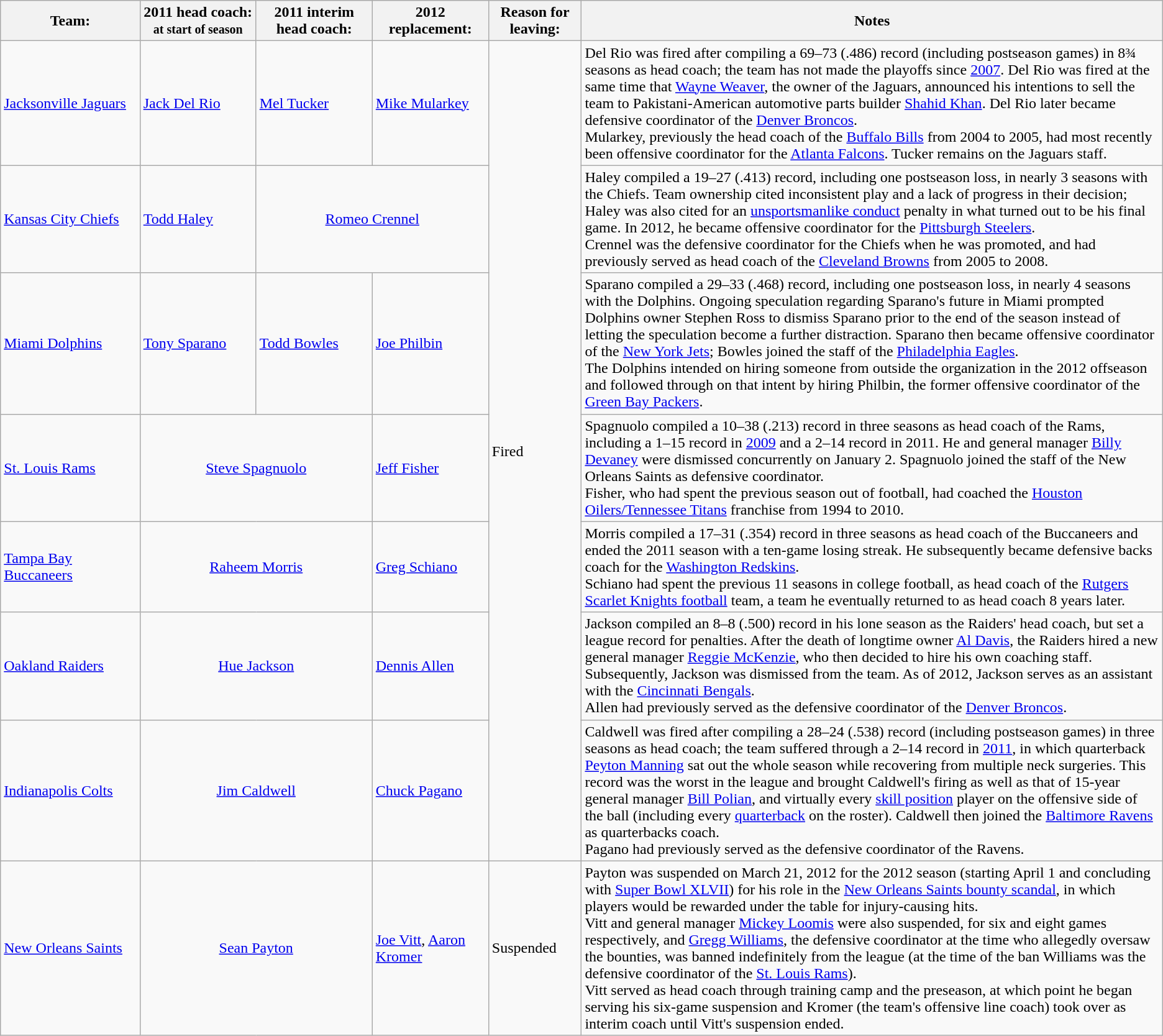<table class="wikitable sortable">
<tr>
<th style="width:12%;">Team:</th>
<th style="width:10%;">2011 head coach:<br><small>at start of season</small></th>
<th style="width:10%;">2011 interim head coach:</th>
<th style="width:10%;">2012 replacement:</th>
<th style="width:8%;">Reason for leaving:</th>
<th>Notes</th>
</tr>
<tr>
<td><a href='#'>Jacksonville Jaguars</a></td>
<td><a href='#'>Jack Del Rio</a></td>
<td><a href='#'>Mel Tucker</a></td>
<td><a href='#'>Mike Mularkey</a></td>
<td rowspan="7">Fired</td>
<td>Del Rio was fired after compiling a 69–73 (.486) record (including postseason games) in 8¾ seasons as head coach; the team has not made the playoffs since <a href='#'>2007</a>. Del Rio was fired at the same time that <a href='#'>Wayne Weaver</a>, the owner of the Jaguars, announced his intentions to sell the team to Pakistani-American automotive parts builder <a href='#'>Shahid Khan</a>. Del Rio later became defensive coordinator of the <a href='#'>Denver Broncos</a>.<br>Mularkey, previously the head coach of the <a href='#'>Buffalo Bills</a> from 2004 to 2005, had most recently been offensive coordinator for the <a href='#'>Atlanta Falcons</a>. Tucker remains on the Jaguars staff.</td>
</tr>
<tr>
<td><a href='#'>Kansas City Chiefs</a></td>
<td><a href='#'>Todd Haley</a></td>
<td colspan="2" style="text-align:center;"><a href='#'>Romeo Crennel</a></td>
<td>Haley compiled a 19–27 (.413) record, including one postseason loss, in nearly 3 seasons with the Chiefs. Team ownership cited inconsistent play and a lack of progress in their decision; Haley was also cited for an <a href='#'>unsportsmanlike conduct</a> penalty in what turned out to be his final game. In 2012, he became offensive coordinator for the <a href='#'>Pittsburgh Steelers</a>.<br>Crennel was the defensive coordinator for the Chiefs when he was promoted, and had previously served as head coach of the <a href='#'>Cleveland Browns</a> from 2005 to 2008.</td>
</tr>
<tr>
<td><a href='#'>Miami Dolphins</a></td>
<td><a href='#'>Tony Sparano</a></td>
<td><a href='#'>Todd Bowles</a></td>
<td><a href='#'>Joe Philbin</a></td>
<td>Sparano compiled a 29–33 (.468) record, including one postseason loss, in nearly 4 seasons with the Dolphins. Ongoing speculation regarding Sparano's future in Miami prompted Dolphins owner Stephen Ross to dismiss Sparano prior to the end of the season instead of letting the speculation become a further distraction. Sparano then became offensive coordinator of the <a href='#'>New York Jets</a>; Bowles joined the staff of the <a href='#'>Philadelphia Eagles</a>.<br>The Dolphins intended on hiring someone from outside the organization in the 2012 offseason and followed through on that intent by hiring Philbin, the former offensive coordinator of the <a href='#'>Green Bay Packers</a>.</td>
</tr>
<tr>
<td><a href='#'>St. Louis Rams</a></td>
<td colspan="2" style="text-align:center;"><a href='#'>Steve Spagnuolo</a></td>
<td><a href='#'>Jeff Fisher</a></td>
<td>Spagnuolo compiled a 10–38 (.213) record in three seasons as head coach of the Rams, including a 1–15 record in <a href='#'>2009</a> and a 2–14 record in 2011. He and general manager <a href='#'>Billy Devaney</a> were dismissed concurrently on January 2. Spagnuolo joined the staff of the New Orleans Saints as defensive coordinator.<br>Fisher, who had spent the previous season out of football, had coached the <a href='#'>Houston Oilers/Tennessee Titans</a> franchise from 1994 to 2010.</td>
</tr>
<tr>
<td><a href='#'>Tampa Bay Buccaneers</a></td>
<td colspan="2" style="text-align:center;"><a href='#'>Raheem Morris</a></td>
<td><a href='#'>Greg Schiano</a></td>
<td>Morris compiled a 17–31 (.354) record in three seasons as head coach of the Buccaneers and ended the 2011 season with a ten-game losing streak. He subsequently became defensive backs coach for the <a href='#'>Washington Redskins</a>.<br>Schiano had spent the previous 11 seasons in college football, as head coach of the <a href='#'>Rutgers Scarlet Knights football</a> team, a team he eventually returned to as head coach 8 years later.</td>
</tr>
<tr>
<td><a href='#'>Oakland Raiders</a></td>
<td colspan="2" style="text-align:center;"><a href='#'>Hue Jackson</a></td>
<td><a href='#'>Dennis Allen</a></td>
<td>Jackson compiled an 8–8 (.500) record in his lone season as the Raiders' head coach, but set a league record for penalties. After the death of longtime owner <a href='#'>Al Davis</a>, the Raiders hired a new general manager <a href='#'>Reggie McKenzie</a>, who then decided to hire his own coaching staff. Subsequently, Jackson was dismissed from the team. As of 2012, Jackson serves as an assistant with the <a href='#'>Cincinnati Bengals</a>.<br>Allen had previously served as the defensive coordinator of the <a href='#'>Denver Broncos</a>.</td>
</tr>
<tr>
<td><a href='#'>Indianapolis Colts</a></td>
<td colspan="2" style="text-align:center;"><a href='#'>Jim Caldwell</a></td>
<td><a href='#'>Chuck Pagano</a></td>
<td>Caldwell was fired after compiling a 28–24 (.538) record (including postseason games) in three seasons as head coach; the team suffered through a 2–14 record in <a href='#'>2011</a>, in which quarterback <a href='#'>Peyton Manning</a> sat out the whole season while recovering from multiple neck surgeries. This record was the worst in the league and brought Caldwell's firing as well as that of 15-year general manager <a href='#'>Bill Polian</a>, and virtually every <a href='#'>skill position</a> player on the offensive side of the ball (including every <a href='#'>quarterback</a> on the roster). Caldwell then joined the <a href='#'>Baltimore Ravens</a> as quarterbacks coach.<br>Pagano had previously served as the defensive coordinator of the Ravens.</td>
</tr>
<tr>
<td><a href='#'>New Orleans Saints</a></td>
<td colspan="2" style="text-align:center;"><a href='#'>Sean Payton</a></td>
<td><a href='#'>Joe Vitt</a>, <a href='#'>Aaron Kromer</a></td>
<td>Suspended</td>
<td>Payton was suspended on March 21, 2012 for the 2012 season (starting April 1 and concluding with <a href='#'>Super Bowl XLVII</a>) for his role in the <a href='#'>New Orleans Saints bounty scandal</a>, in which players would be rewarded under the table for injury-causing hits.<br>Vitt and general manager <a href='#'>Mickey Loomis</a> were also suspended, for six and eight games respectively, and <a href='#'>Gregg Williams</a>, the defensive coordinator at the time who allegedly oversaw the bounties, was banned indefinitely from the league (at the time of the ban Williams was the defensive coordinator of the <a href='#'>St. Louis Rams</a>).<br>Vitt served as head coach through training camp and the preseason, at which point he began serving his six-game suspension and Kromer (the team's offensive line coach) took over as interim coach until Vitt's suspension ended.</td>
</tr>
</table>
